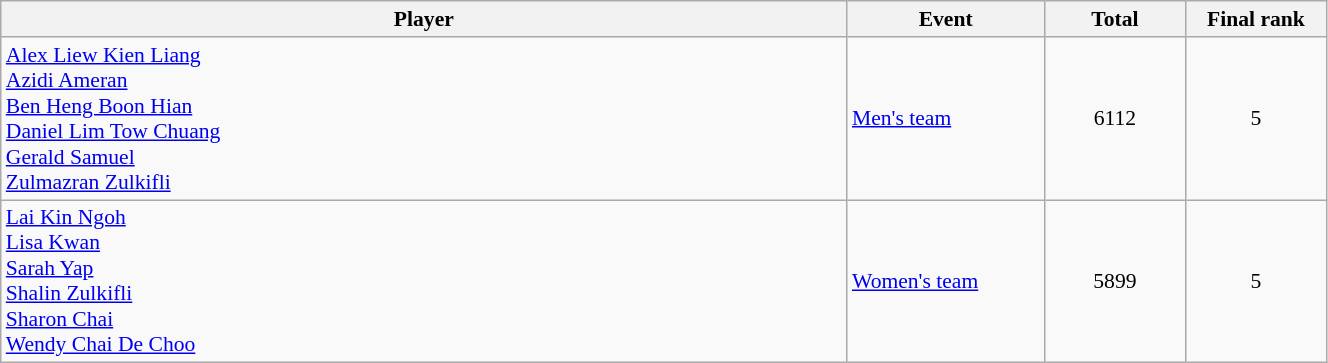<table class="wikitable" width="70%" style="text-align:center; font-size:90%">
<tr>
<th width="30%">Player</th>
<th width="7%">Event</th>
<th width="5%">Total</th>
<th width="5%">Final rank</th>
</tr>
<tr>
<td align=left><a href='#'>Alex Liew Kien Liang</a><br><a href='#'>Azidi Ameran</a><br><a href='#'>Ben Heng Boon Hian</a><br><a href='#'>Daniel Lim Tow Chuang</a><br><a href='#'>Gerald Samuel</a><br><a href='#'>Zulmazran Zulkifli</a></td>
<td align=left><a href='#'>Men's team</a></td>
<td>6112</td>
<td>5</td>
</tr>
<tr>
<td align=left><a href='#'>Lai Kin Ngoh</a><br><a href='#'>Lisa Kwan</a><br><a href='#'>Sarah Yap</a><br><a href='#'>Shalin Zulkifli</a><br><a href='#'>Sharon Chai</a><br><a href='#'>Wendy Chai De Choo</a></td>
<td align=left><a href='#'>Women's team</a></td>
<td>5899</td>
<td>5</td>
</tr>
</table>
